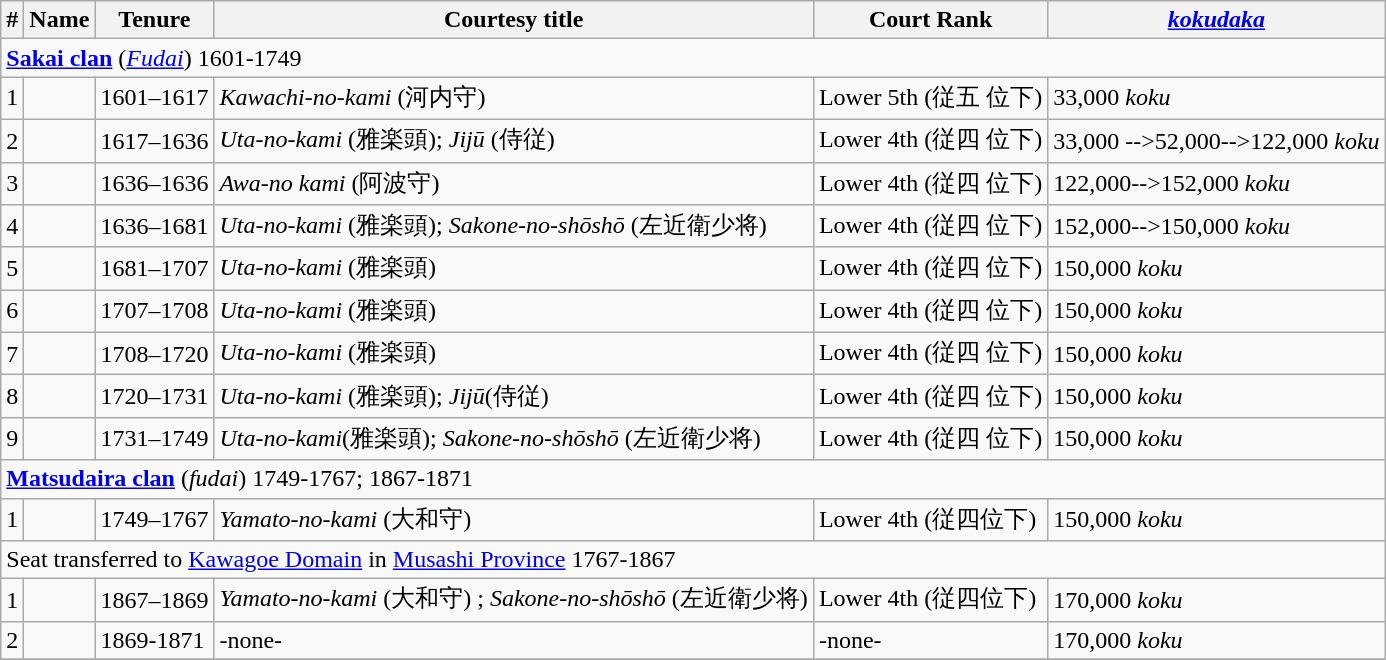<table class=wikitable>
<tr>
<th>#</th>
<th>Name</th>
<th>Tenure</th>
<th>Courtesy title</th>
<th>Court Rank</th>
<th><em><a href='#'>kokudaka</a></em></th>
</tr>
<tr>
<td colspan=6> <strong><a href='#'>Sakai clan</a></strong> (<em><a href='#'>Fudai</a></em>) 1601-1749</td>
</tr>
<tr>
<td>1</td>
<td></td>
<td>1601–1617</td>
<td><em>Kawachi-no-kami</em> (河内守)</td>
<td>Lower 5th (従五 位下)</td>
<td>33,000 <em>koku</em></td>
</tr>
<tr>
<td>2</td>
<td></td>
<td>1617–1636</td>
<td><em>Uta-no-kami</em> (雅楽頭); <em>Jijū</em> (侍従)</td>
<td>Lower 4th (従四 位下)</td>
<td>33,000 -->52,000-->122,000 <em>koku</em></td>
</tr>
<tr>
<td>3</td>
<td></td>
<td>1636–1636</td>
<td><em>Awa-no kami</em> (阿波守)</td>
<td>Lower 4th (従四 位下)</td>
<td>122,000-->152,000 <em>koku</em></td>
</tr>
<tr>
<td>4</td>
<td></td>
<td>1636–1681</td>
<td><em>Uta-no-kami</em> (雅楽頭); <em>Sakone-no-shōshō</em> (左近衛少将)</td>
<td>Lower 4th (従四 位下)</td>
<td>152,000-->150,000 <em>koku</em></td>
</tr>
<tr>
<td>5</td>
<td></td>
<td>1681–1707</td>
<td><em>Uta-no-kami</em> (雅楽頭)</td>
<td>Lower 4th (従四 位下)</td>
<td>150,000 <em>koku</em></td>
</tr>
<tr>
<td>6</td>
<td></td>
<td>1707–1708</td>
<td><em>Uta-no-kami</em> (雅楽頭)</td>
<td>Lower 4th (従四 位下)</td>
<td>150,000 <em>koku</em></td>
</tr>
<tr>
<td>7</td>
<td></td>
<td>1708–1720</td>
<td><em>Uta-no-kami</em> (雅楽頭)</td>
<td>Lower 4th (従四 位下)</td>
<td>150,000 <em>koku</em></td>
</tr>
<tr>
<td>8</td>
<td></td>
<td>1720–1731</td>
<td><em>Uta-no-kami</em> (雅楽頭); <em>Jijū</em>(侍従)</td>
<td>Lower 4th (従四 位下)</td>
<td>150,000 <em>koku</em></td>
</tr>
<tr>
<td>9</td>
<td></td>
<td>1731–1749</td>
<td><em>Uta-no-kami</em>(雅楽頭); <em>Sakone-no-shōshō</em> (左近衛少将)</td>
<td>Lower 4th (従四 位下)</td>
<td>150,000 <em>koku</em></td>
</tr>
<tr>
<td colspan=6> <strong><a href='#'>Matsudaira clan</a></strong> (<em>fudai</em>) 1749-1767; 1867-1871</td>
</tr>
<tr>
<td>1</td>
<td></td>
<td>1749–1767</td>
<td><em>Yamato-no-kami</em> (大和守)</td>
<td>Lower 4th (従四位下)</td>
<td>150,000 <em>koku</em></td>
</tr>
<tr>
<td colspan=6>Seat transferred to <a href='#'>Kawagoe Domain</a> in <a href='#'>Musashi Province</a> 1767-1867</td>
</tr>
<tr>
<td>1</td>
<td></td>
<td>1867–1869</td>
<td><em>Yamato-no-kami</em> (大和守) ; <em>Sakone-no-shōshō</em> (左近衛少将)</td>
<td>Lower 4th (従四位下)</td>
<td>170,000 <em>koku</em></td>
</tr>
<tr>
<td>2</td>
<td></td>
<td>1869-1871</td>
<td>-none-</td>
<td>-none-</td>
<td>170,000 <em>koku</em></td>
</tr>
<tr>
</tr>
</table>
